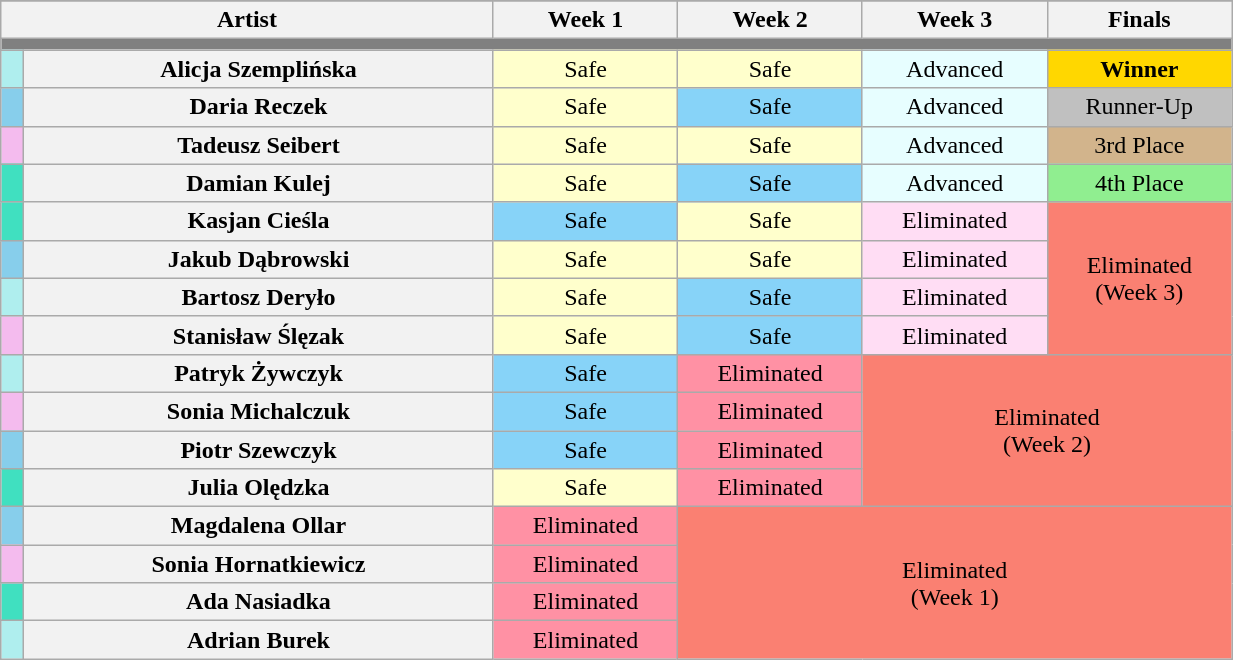<table class="wikitable" style="text-align:center; width:65%;">
<tr>
</tr>
<tr>
<th colspan="2">Artist</th>
<th style="width:15%;">Week 1</th>
<th style="width:15%;">Week 2</th>
<th style="width:15%;">Week 3</th>
<th style="width:15%;">Finals</th>
</tr>
<tr>
<th colspan="6" style="background:gray;"></th>
</tr>
<tr>
<td style="background:#afeeee;"></td>
<th>Alicja Szemplińska</th>
<td style="background:#ffc;">Safe</td>
<td style="background:#ffc;">Safe</td>
<td style="background:#E7FEFF;">Advanced</td>
<td style="background:gold;"><strong>Winner</strong></td>
</tr>
<tr>
<th style="background:#87ceeb;"></th>
<th>Daria Reczek</th>
<td style="background:#ffc;">Safe</td>
<td style="background:#87D3F8;">Safe</td>
<td style="background:#E7FEFF;">Advanced</td>
<td style="background:silver;">Runner-Up</td>
</tr>
<tr>
<th style="background:#f4bbee"></th>
<th>Tadeusz Seibert</th>
<td style="background:#ffc;">Safe</td>
<td style="background:#ffc;">Safe</td>
<td style="background:#E7FEFF;">Advanced</td>
<td style="background:tan;">3rd Place</td>
</tr>
<tr>
<th style="background:#40e0c0"></th>
<th>Damian Kulej</th>
<td style="background:#ffc;">Safe</td>
<td style="background:#87D3F8;">Safe</td>
<td style="background:#E7FEFF;">Advanced</td>
<td style="background:lightgreen;">4th Place</td>
</tr>
<tr>
<td style="background:#40e0c0"></td>
<th>Kasjan Cieśla</th>
<td style="background:#87D3F8;">Safe</td>
<td style="background:#ffc;">Safe</td>
<td style="background:#FFDDF4;">Eliminated</td>
<td rowspan="4" style="background:salmon;">Eliminated<br>(Week 3)</td>
</tr>
<tr>
<td style="background:#87ceeb;"></td>
<th>Jakub Dąbrowski</th>
<td style="background:#ffc;">Safe</td>
<td style="background:#ffc;">Safe</td>
<td style="background:#FFDDF4;">Eliminated</td>
</tr>
<tr>
<th style="background:#afeeee;"></th>
<th>Bartosz Deryło</th>
<td style="background:#ffc;">Safe</td>
<td style="background:#87D3F8;">Safe</td>
<td style="background:#FFDDF4;">Eliminated</td>
</tr>
<tr>
<th style="background:#f4bbee"></th>
<th>Stanisław Ślęzak</th>
<td style="background:#ffc;">Safe</td>
<td style="background:#87D3F8;">Safe</td>
<td style="background:#FFDDF4;">Eliminated</td>
</tr>
<tr>
<th style="background:#afeeee;"></th>
<th>Patryk Żywczyk</th>
<td style="background:#87D3F8;">Safe</td>
<td style="background:#FF91A4;">Eliminated</td>
<td colspan="4" rowspan="4" style="background:salmon;">Eliminated<br>(Week 2)</td>
</tr>
<tr>
<th style="background:#f4bbee"></th>
<th>Sonia Michalczuk</th>
<td style="background:#87D3F8;">Safe</td>
<td style="background:#FF91A4;">Eliminated</td>
</tr>
<tr>
<th style="background:#87ceeb"></th>
<th>Piotr Szewczyk</th>
<td style="background:#87D3F8;">Safe</td>
<td style="background:#FF91A4;">Eliminated</td>
</tr>
<tr>
<th style="background:#40e0c0"></th>
<th>Julia Olędzka</th>
<td style="background:#ffc;">Safe</td>
<td style="background:#FF91A4;">Eliminated</td>
</tr>
<tr>
<th style="background:#87ceeb;"></th>
<th>Magdalena Ollar</th>
<td style="background:#FF91A4;">Eliminated</td>
<td colspan="4" rowspan="8" style="background:salmon;">Eliminated<br>(Week 1)</td>
</tr>
<tr>
<th style="background:#f4bbee"></th>
<th>Sonia Hornatkiewicz</th>
<td style="background:#FF91A4;">Eliminated</td>
</tr>
<tr>
<th style="background:#40e0c0"></th>
<th>Ada Nasiadka</th>
<td style="background:#FF91A4;">Eliminated</td>
</tr>
<tr>
<th style="background:#afeeee;"></th>
<th>Adrian Burek</th>
<td style="background:#FF91A4;">Eliminated</td>
</tr>
</table>
